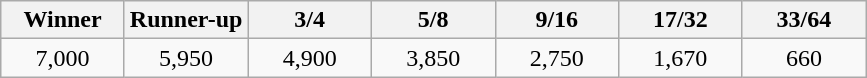<table class="wikitable" style="text-align:center">
<tr>
<th width="75">Winner</th>
<th width="75">Runner-up</th>
<th width="75">3/4</th>
<th width="75">5/8</th>
<th width="75">9/16</th>
<th width="75">17/32</th>
<th width="75">33/64</th>
</tr>
<tr>
<td>7,000</td>
<td>5,950</td>
<td>4,900</td>
<td>3,850</td>
<td>2,750</td>
<td>1,670</td>
<td>660</td>
</tr>
</table>
